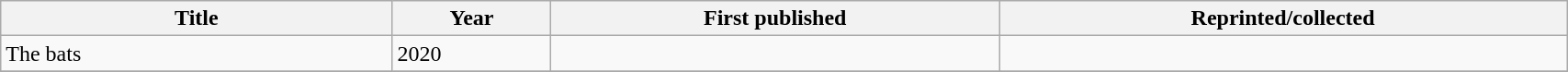<table class='wikitable sortable' width='90%'>
<tr>
<th width=25%>Title</th>
<th>Year</th>
<th>First published</th>
<th>Reprinted/collected</th>
</tr>
<tr>
<td>The bats</td>
<td>2020</td>
<td></td>
<td></td>
</tr>
<tr>
</tr>
</table>
